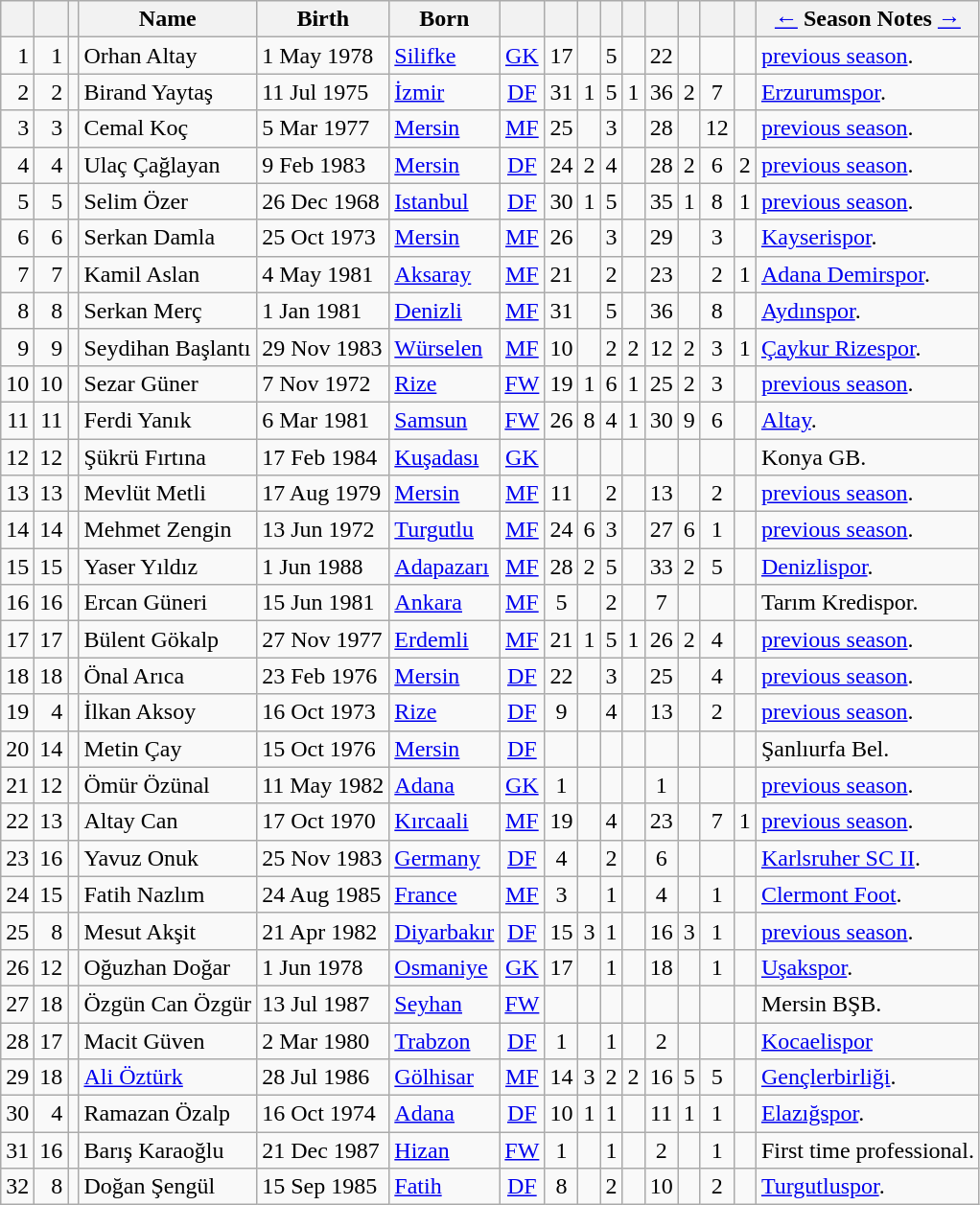<table class="wikitable sortable">
<tr>
<th></th>
<th></th>
<th></th>
<th>Name</th>
<th>Birth</th>
<th>Born</th>
<th></th>
<th></th>
<th></th>
<th></th>
<th></th>
<th></th>
<th></th>
<th></th>
<th></th>
<th><a href='#'>←</a> Season Notes <a href='#'>→</a></th>
</tr>
<tr>
<td align="right">1</td>
<td align="right">1</td>
<td></td>
<td>Orhan Altay</td>
<td>1 May 1978</td>
<td><a href='#'>Silifke</a></td>
<td align="center"><a href='#'>GK</a></td>
<td align="center">17</td>
<td></td>
<td align="center">5</td>
<td></td>
<td align="center">22</td>
<td></td>
<td></td>
<td></td>
<td> <a href='#'>previous season</a>.</td>
</tr>
<tr>
<td align="right">2</td>
<td align="right">2</td>
<td></td>
<td>Birand Yaytaş</td>
<td>11 Jul 1975</td>
<td><a href='#'>İzmir</a></td>
<td align="center"><a href='#'>DF</a></td>
<td align="center">31</td>
<td align="center">1</td>
<td align="center">5</td>
<td align="center">1</td>
<td align="center">36</td>
<td align="center">2</td>
<td align="center">7</td>
<td></td>
<td> <a href='#'>Erzurumspor</a>.</td>
</tr>
<tr>
<td align="right">3</td>
<td align="right">3</td>
<td></td>
<td>Cemal Koç</td>
<td>5 Mar 1977</td>
<td><a href='#'>Mersin</a></td>
<td align="center"><a href='#'>MF</a></td>
<td align="center">25</td>
<td></td>
<td align="center">3</td>
<td></td>
<td align="center">28</td>
<td></td>
<td align="center">12</td>
<td></td>
<td> <a href='#'>previous season</a>.</td>
</tr>
<tr>
<td align="right">4</td>
<td align="right">4</td>
<td></td>
<td>Ulaç Çağlayan</td>
<td>9 Feb 1983</td>
<td><a href='#'>Mersin</a></td>
<td align="center"><a href='#'>DF</a></td>
<td align="center">24</td>
<td align="center">2</td>
<td align="center">4</td>
<td></td>
<td align="center">28</td>
<td align="center">2</td>
<td align="center">6</td>
<td align="center">2</td>
<td> <a href='#'>previous season</a>.</td>
</tr>
<tr>
<td align="right">5</td>
<td align="right">5</td>
<td></td>
<td>Selim Özer</td>
<td>26 Dec 1968</td>
<td><a href='#'>Istanbul</a></td>
<td align="center"><a href='#'>DF</a></td>
<td align="center">30</td>
<td align="center">1</td>
<td align="center">5</td>
<td></td>
<td align="center">35</td>
<td align="center">1</td>
<td align="center">8</td>
<td align="center">1</td>
<td> <a href='#'>previous season</a>.</td>
</tr>
<tr>
<td align="right">6</td>
<td align="right">6</td>
<td></td>
<td>Serkan Damla</td>
<td>25 Oct 1973</td>
<td><a href='#'>Mersin</a></td>
<td align="center"><a href='#'>MF</a></td>
<td align="center">26</td>
<td></td>
<td align="center">3</td>
<td></td>
<td align="center">29</td>
<td></td>
<td align="center">3</td>
<td></td>
<td> <a href='#'>Kayserispor</a>.</td>
</tr>
<tr>
<td align="right">7</td>
<td align="right">7</td>
<td></td>
<td>Kamil Aslan</td>
<td>4 May 1981</td>
<td><a href='#'>Aksaray</a></td>
<td align="center"><a href='#'>MF</a></td>
<td align="center">21</td>
<td></td>
<td align="center">2</td>
<td></td>
<td align="center">23</td>
<td></td>
<td align="center">2</td>
<td align="center">1</td>
<td> <a href='#'>Adana Demirspor</a>.</td>
</tr>
<tr>
<td align="right">8</td>
<td align="right">8</td>
<td></td>
<td>Serkan Merç</td>
<td>1 Jan 1981</td>
<td><a href='#'>Denizli</a></td>
<td align="center"><a href='#'>MF</a></td>
<td align="center">31</td>
<td></td>
<td align="center">5</td>
<td></td>
<td align="center">36</td>
<td></td>
<td align="center">8</td>
<td></td>
<td> <a href='#'>Aydınspor</a>.</td>
</tr>
<tr>
<td align="right">9</td>
<td align="right">9</td>
<td></td>
<td>Seydihan Başlantı</td>
<td>29 Nov 1983</td>
<td><a href='#'>Würselen</a></td>
<td align="center"><a href='#'>MF</a></td>
<td align="center">10</td>
<td></td>
<td align="center">2</td>
<td align="center">2</td>
<td align="center">12</td>
<td align="center">2</td>
<td align="center">3</td>
<td align="center">1</td>
<td> <a href='#'>Çaykur Rizespor</a>.</td>
</tr>
<tr>
<td align="right">10</td>
<td align="right">10</td>
<td></td>
<td>Sezar Güner</td>
<td>7 Nov 1972</td>
<td><a href='#'>Rize</a></td>
<td align="center"><a href='#'>FW</a></td>
<td align="center">19</td>
<td align="center">1</td>
<td align="center">6</td>
<td align="center">1</td>
<td align="center">25</td>
<td align="center">2</td>
<td align="center">3</td>
<td></td>
<td> <a href='#'>previous season</a>.</td>
</tr>
<tr>
<td align="right">11</td>
<td align="right">11</td>
<td></td>
<td>Ferdi Yanık</td>
<td>6 Mar 1981</td>
<td><a href='#'>Samsun</a></td>
<td align="center"><a href='#'>FW</a></td>
<td align="center">26</td>
<td align="center">8</td>
<td align="center">4</td>
<td align="center">1</td>
<td align="center">30</td>
<td align="center">9</td>
<td align="center">6</td>
<td></td>
<td> <a href='#'>Altay</a>.</td>
</tr>
<tr>
<td align="right">12</td>
<td align="right">12</td>
<td></td>
<td>Şükrü Fırtına</td>
<td>17 Feb 1984</td>
<td><a href='#'>Kuşadası</a></td>
<td align="center"><a href='#'>GK</a></td>
<td></td>
<td></td>
<td></td>
<td></td>
<td></td>
<td></td>
<td></td>
<td></td>
<td> Konya GB.</td>
</tr>
<tr>
<td align="right">13</td>
<td align="right">13</td>
<td></td>
<td>Mevlüt Metli</td>
<td>17 Aug 1979</td>
<td><a href='#'>Mersin</a></td>
<td align="center"><a href='#'>MF</a></td>
<td align="center">11</td>
<td></td>
<td align="center">2</td>
<td></td>
<td align="center">13</td>
<td></td>
<td align="center">2</td>
<td></td>
<td> <a href='#'>previous season</a>.</td>
</tr>
<tr>
<td align="right">14</td>
<td align="right">14</td>
<td></td>
<td>Mehmet Zengin</td>
<td>13 Jun 1972</td>
<td><a href='#'>Turgutlu</a></td>
<td align="center"><a href='#'>MF</a></td>
<td align="center">24</td>
<td align="center">6</td>
<td align="center">3</td>
<td></td>
<td align="center">27</td>
<td align="center">6</td>
<td align="center">1</td>
<td></td>
<td> <a href='#'>previous season</a>.</td>
</tr>
<tr>
<td align="right">15</td>
<td align="right">15</td>
<td></td>
<td>Yaser Yıldız</td>
<td>1 Jun 1988</td>
<td><a href='#'>Adapazarı</a></td>
<td align="center"><a href='#'>MF</a></td>
<td align="center">28</td>
<td align="center">2</td>
<td align="center">5</td>
<td></td>
<td align="center">33</td>
<td align="center">2</td>
<td align="center">5</td>
<td></td>
<td> <a href='#'>Denizlispor</a>.</td>
</tr>
<tr>
<td align="right">16</td>
<td align="right">16</td>
<td></td>
<td>Ercan Güneri</td>
<td>15 Jun 1981</td>
<td><a href='#'>Ankara</a></td>
<td align="center"><a href='#'>MF</a></td>
<td align="center">5</td>
<td></td>
<td align="center">2</td>
<td></td>
<td align="center">7</td>
<td></td>
<td></td>
<td></td>
<td> Tarım Kredispor.</td>
</tr>
<tr>
<td align="right">17</td>
<td align="right">17</td>
<td></td>
<td>Bülent Gökalp</td>
<td>27 Nov 1977</td>
<td><a href='#'>Erdemli</a></td>
<td align="center"><a href='#'>MF</a></td>
<td align="center">21</td>
<td align="center">1</td>
<td align="center">5</td>
<td align="center">1</td>
<td align="center">26</td>
<td align="center">2</td>
<td align="center">4</td>
<td></td>
<td> <a href='#'>previous season</a>.</td>
</tr>
<tr>
<td align="right">18</td>
<td align="right">18</td>
<td></td>
<td>Önal Arıca</td>
<td>23 Feb 1976</td>
<td><a href='#'>Mersin</a></td>
<td align="center"><a href='#'>DF</a></td>
<td align="center">22</td>
<td></td>
<td align="center">3</td>
<td></td>
<td align="center">25</td>
<td></td>
<td align="center">4</td>
<td></td>
<td> <a href='#'>previous season</a>.</td>
</tr>
<tr>
<td align="right">19</td>
<td align="right">4</td>
<td></td>
<td>İlkan Aksoy</td>
<td>16 Oct 1973</td>
<td><a href='#'>Rize</a></td>
<td align="center"><a href='#'>DF</a></td>
<td align="center">9</td>
<td></td>
<td align="center">4</td>
<td></td>
<td align="center">13</td>
<td></td>
<td align="center">2</td>
<td></td>
<td> <a href='#'>previous season</a>.</td>
</tr>
<tr>
<td align="right">20</td>
<td align="right">14</td>
<td></td>
<td>Metin Çay</td>
<td>15 Oct 1976</td>
<td><a href='#'>Mersin</a></td>
<td align="center"><a href='#'>DF</a></td>
<td></td>
<td></td>
<td></td>
<td></td>
<td></td>
<td></td>
<td></td>
<td></td>
<td> Şanlıurfa Bel.</td>
</tr>
<tr>
<td align="right">21</td>
<td align="right">12</td>
<td></td>
<td>Ömür Özünal</td>
<td>11 May 1982</td>
<td><a href='#'>Adana</a></td>
<td align="center"><a href='#'>GK</a></td>
<td align="center">1</td>
<td></td>
<td></td>
<td></td>
<td align="center">1</td>
<td></td>
<td></td>
<td></td>
<td> <a href='#'>previous season</a>.</td>
</tr>
<tr>
<td align="right">22</td>
<td align="right">13</td>
<td></td>
<td>Altay Can</td>
<td>17 Oct 1970</td>
<td><a href='#'>Kırcaali</a></td>
<td align="center"><a href='#'>MF</a></td>
<td align="center">19</td>
<td></td>
<td align="center">4</td>
<td></td>
<td align="center">23</td>
<td></td>
<td align="center">7</td>
<td align="center">1</td>
<td> <a href='#'>previous season</a>.</td>
</tr>
<tr>
<td align="right">23</td>
<td align="right">16</td>
<td></td>
<td>Yavuz Onuk</td>
<td>25 Nov 1983</td>
<td><a href='#'>Germany</a></td>
<td align="center"><a href='#'>DF</a></td>
<td align="center">4</td>
<td></td>
<td align="center">2</td>
<td></td>
<td align="center">6</td>
<td></td>
<td></td>
<td></td>
<td> <a href='#'>Karlsruher SC II</a>.</td>
</tr>
<tr>
<td align="right">24</td>
<td align="right">15</td>
<td></td>
<td>Fatih Nazlım</td>
<td>24 Aug 1985</td>
<td><a href='#'>France</a></td>
<td align="center"><a href='#'>MF</a></td>
<td align="center">3</td>
<td></td>
<td align="center">1</td>
<td></td>
<td align="center">4</td>
<td></td>
<td align="center">1</td>
<td></td>
<td> <a href='#'>Clermont Foot</a>.</td>
</tr>
<tr>
<td align="right">25</td>
<td align="right">8</td>
<td></td>
<td>Mesut Akşit</td>
<td>21 Apr 1982</td>
<td><a href='#'>Diyarbakır</a></td>
<td align="center"><a href='#'>DF</a></td>
<td align="center">15</td>
<td align="center">3</td>
<td align="center">1</td>
<td></td>
<td align="center">16</td>
<td align="center">3</td>
<td align="center">1</td>
<td></td>
<td> <a href='#'>previous season</a>.</td>
</tr>
<tr>
<td align="right">26</td>
<td align="right">12</td>
<td></td>
<td>Oğuzhan Doğar</td>
<td>1 Jun 1978</td>
<td><a href='#'>Osmaniye</a></td>
<td align="center"><a href='#'>GK</a></td>
<td align="center">17</td>
<td></td>
<td align="center">1</td>
<td></td>
<td align="center">18</td>
<td></td>
<td align="center">1</td>
<td></td>
<td> <a href='#'>Uşakspor</a>.</td>
</tr>
<tr>
<td align="right">27</td>
<td align="right">18</td>
<td></td>
<td>Özgün Can Özgür</td>
<td>13 Jul 1987</td>
<td><a href='#'>Seyhan</a></td>
<td align="center"><a href='#'>FW</a></td>
<td></td>
<td></td>
<td></td>
<td></td>
<td></td>
<td></td>
<td></td>
<td></td>
<td> Mersin BŞB.</td>
</tr>
<tr>
<td align="right">28</td>
<td align="right">17</td>
<td></td>
<td>Macit Güven</td>
<td>2 Mar 1980</td>
<td><a href='#'>Trabzon</a></td>
<td align="center"><a href='#'>DF</a></td>
<td align="center">1</td>
<td></td>
<td align="center">1</td>
<td></td>
<td align="center">2</td>
<td></td>
<td></td>
<td></td>
<td> <a href='#'>Kocaelispor</a></td>
</tr>
<tr>
<td align="right">29</td>
<td align="right">18</td>
<td></td>
<td><a href='#'>Ali Öztürk</a></td>
<td>28 Jul 1986</td>
<td><a href='#'>Gölhisar</a></td>
<td align="center"><a href='#'>MF</a></td>
<td align="center">14</td>
<td align="center">3</td>
<td align="center">2</td>
<td align="center">2</td>
<td align="center">16</td>
<td align="center">5</td>
<td align="center">5</td>
<td></td>
<td> <a href='#'>Gençlerbirliği</a>.</td>
</tr>
<tr>
<td align="right">30</td>
<td align="right">4</td>
<td></td>
<td>Ramazan Özalp</td>
<td>16 Oct 1974</td>
<td><a href='#'>Adana</a></td>
<td align="center"><a href='#'>DF</a></td>
<td align="center">10</td>
<td align="center">1</td>
<td align="center">1</td>
<td></td>
<td align="center">11</td>
<td align="center">1</td>
<td align="center">1</td>
<td></td>
<td> <a href='#'>Elazığspor</a>.</td>
</tr>
<tr>
<td align="right">31</td>
<td align="right">16</td>
<td></td>
<td>Barış Karaoğlu</td>
<td>21 Dec 1987</td>
<td><a href='#'>Hizan</a></td>
<td align="center"><a href='#'>FW</a></td>
<td align="center">1</td>
<td></td>
<td align="center">1</td>
<td></td>
<td align="center">2</td>
<td></td>
<td align="center">1</td>
<td></td>
<td>First time professional.</td>
</tr>
<tr>
<td align="right">32</td>
<td align="right">8</td>
<td></td>
<td>Doğan Şengül</td>
<td>15 Sep 1985</td>
<td><a href='#'>Fatih</a></td>
<td align="center"><a href='#'>DF</a></td>
<td align="center">8</td>
<td></td>
<td align="center">2</td>
<td></td>
<td align="center">10</td>
<td></td>
<td align="center">2</td>
<td></td>
<td> <a href='#'>Turgutluspor</a>.</td>
</tr>
</table>
